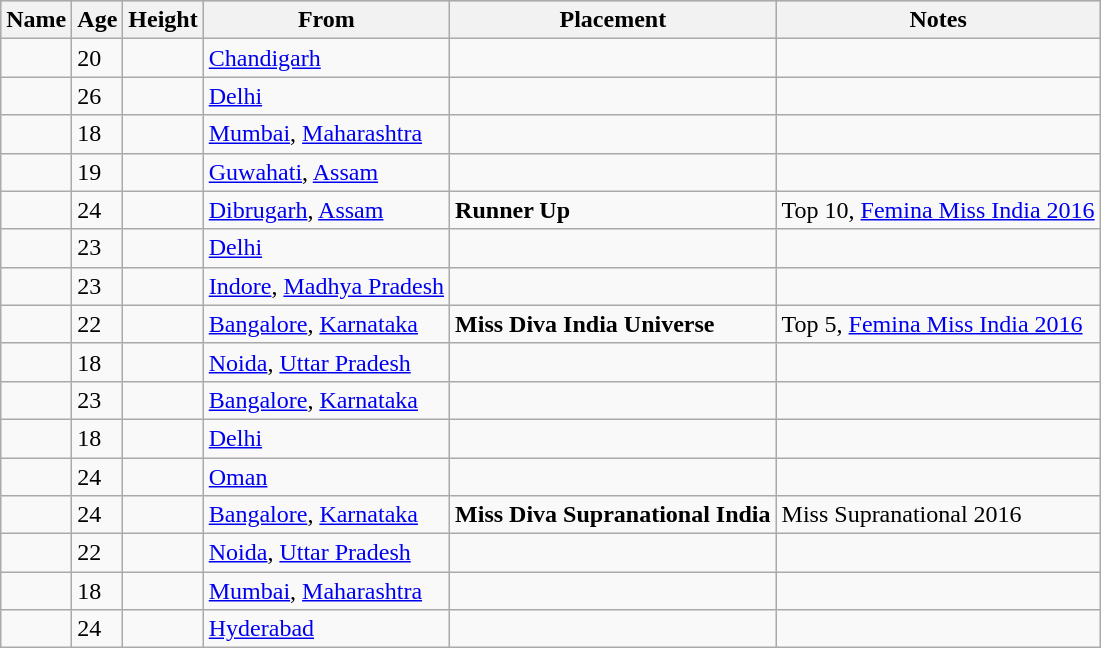<table class="sortable wikitable">
<tr style="background:#ccc;">
<th>Name</th>
<th>Age</th>
<th>Height</th>
<th>From</th>
<th>Placement</th>
<th>Notes</th>
</tr>
<tr>
<td></td>
<td>20</td>
<td></td>
<td><a href='#'>Chandigarh</a></td>
<td></td>
<td></td>
</tr>
<tr>
<td></td>
<td>26</td>
<td></td>
<td><a href='#'>Delhi</a></td>
<td></td>
<td></td>
</tr>
<tr>
<td></td>
<td>18</td>
<td></td>
<td><a href='#'>Mumbai</a>, <a href='#'>Maharashtra</a></td>
<td></td>
<td></td>
</tr>
<tr>
<td></td>
<td>19</td>
<td></td>
<td><a href='#'>Guwahati</a>, <a href='#'>Assam</a></td>
<td></td>
<td></td>
</tr>
<tr>
<td></td>
<td>24</td>
<td></td>
<td><a href='#'>Dibrugarh</a>, <a href='#'>Assam</a></td>
<td><strong>Runner Up</strong></td>
<td>Top 10, <a href='#'>Femina Miss India 2016</a></td>
</tr>
<tr>
<td></td>
<td>23</td>
<td></td>
<td><a href='#'>Delhi</a></td>
<td></td>
<td></td>
</tr>
<tr>
<td></td>
<td>23</td>
<td></td>
<td><a href='#'>Indore</a>, <a href='#'>Madhya Pradesh</a></td>
<td></td>
<td></td>
</tr>
<tr>
<td></td>
<td>22</td>
<td></td>
<td><a href='#'>Bangalore</a>, <a href='#'>Karnataka</a></td>
<td><strong>Miss Diva India Universe</strong></td>
<td>Top 5, <a href='#'>Femina Miss India 2016</a></td>
</tr>
<tr>
<td></td>
<td>18</td>
<td></td>
<td><a href='#'>Noida</a>, <a href='#'>Uttar Pradesh</a></td>
<td></td>
<td></td>
</tr>
<tr>
<td></td>
<td>23</td>
<td></td>
<td><a href='#'>Bangalore</a>, <a href='#'>Karnataka</a></td>
<td></td>
<td></td>
</tr>
<tr>
<td></td>
<td>18</td>
<td></td>
<td><a href='#'>Delhi</a></td>
<td></td>
<td></td>
</tr>
<tr>
<td></td>
<td>24</td>
<td></td>
<td><a href='#'>Oman</a></td>
<td></td>
<td></td>
</tr>
<tr>
<td></td>
<td>24</td>
<td></td>
<td><a href='#'>Bangalore</a>, <a href='#'>Karnataka</a></td>
<td><strong>Miss Diva Supranational India</strong></td>
<td>Miss Supranational 2016</td>
</tr>
<tr>
<td></td>
<td>22</td>
<td></td>
<td><a href='#'>Noida</a>, <a href='#'>Uttar Pradesh</a></td>
<td></td>
<td></td>
</tr>
<tr>
<td></td>
<td>18</td>
<td></td>
<td><a href='#'>Mumbai</a>, <a href='#'>Maharashtra</a></td>
<td></td>
<td></td>
</tr>
<tr>
<td></td>
<td>24</td>
<td></td>
<td><a href='#'>Hyderabad</a></td>
<td></td>
<td></td>
</tr>
</table>
